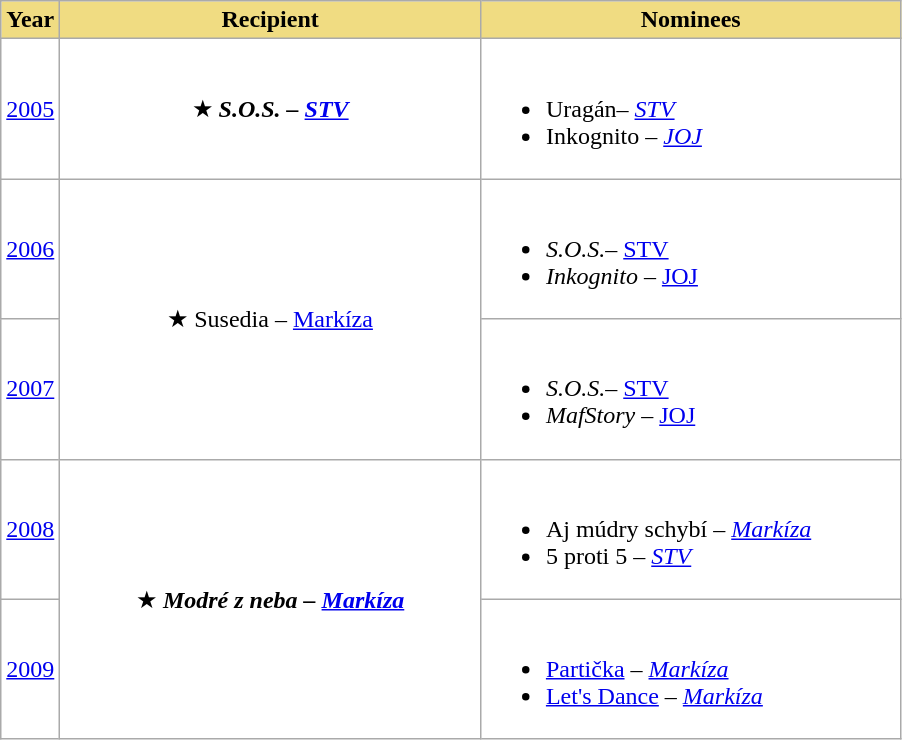<table class=wikitable sortable style="background:white">
<tr>
<th style=background:#F0DC82>Year</th>
<th style=background:#F0DC82 width=273>Recipient</th>
<th style=background:#F0DC82 width=273>Nominees</th>
</tr>
<tr>
<td><a href='#'>2005</a></td>
<td align=center>★ <strong><em>S.O.S.<em> – <a href='#'>STV</a><strong></td>
<td><br><ul><li></em>Uragán<em>– <a href='#'>STV</a></li><li></em>Inkognito<em> – <a href='#'>JOJ</a></li></ul></td>
</tr>
<tr>
<td><a href='#'>2006</a></td>
<td align=center rowspan=2>★ </em></strong>Susedia</em> – <a href='#'>Markíza</a></strong> <br></td>
<td><br><ul><li><em>S.O.S.</em>– <a href='#'>STV</a></li><li><em>Inkognito</em> – <a href='#'>JOJ</a></li></ul></td>
</tr>
<tr>
<td><a href='#'>2007</a></td>
<td><br><ul><li><em>S.O.S.</em>– <a href='#'>STV</a></li><li><em>MafStory</em> – <a href='#'>JOJ</a></li></ul></td>
</tr>
<tr>
<td><a href='#'>2008</a></td>
<td align=center rowspan=2>★ <strong><em>Modré z neba<em> – <a href='#'>Markíza</a><strong> <br></td>
<td><br><ul><li></em>Aj múdry schybí<em> – <a href='#'>Markíza</a></li><li></em>5 proti 5<em> – <a href='#'>STV</a></li></ul></td>
</tr>
<tr>
<td><a href='#'>2009</a></td>
<td><br><ul><li></em><a href='#'>Partička</a><em> – <a href='#'>Markíza</a></li><li></em><a href='#'>Let's Dance</a><em> – <a href='#'>Markíza</a></li></ul></td>
</tr>
</table>
